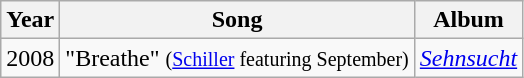<table class="wikitable plainrowheaders" style="text-align:center;">
<tr>
<th scope="col">Year</th>
<th scope="col">Song</th>
<th scope="col">Album</th>
</tr>
<tr>
<td>2008</td>
<td style="text-align:left;">"Breathe" <small>(<a href='#'>Schiller</a> featuring September)</small></td>
<td><em><a href='#'>Sehnsucht</a></em></td>
</tr>
</table>
